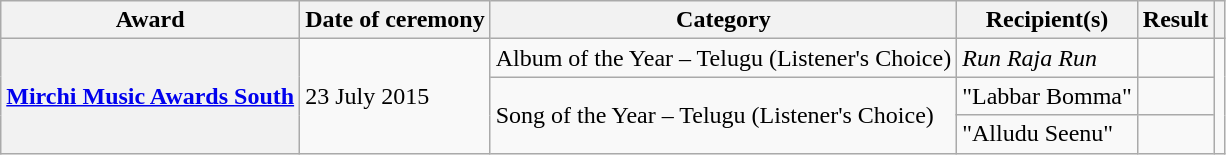<table class="wikitable plainrowheaders sortable">
<tr>
<th scope="col">Award</th>
<th scope="col">Date of ceremony</th>
<th scope="col">Category</th>
<th scope="col">Recipient(s)</th>
<th scope="col" class="unsortable">Result</th>
<th scope="col" class="unsortable"></th>
</tr>
<tr>
<th scope="row" rowspan="3"><a href='#'>Mirchi Music Awards South</a></th>
<td rowspan="3">23 July 2015</td>
<td>Album of the Year – Telugu (Listener's Choice)</td>
<td><em>Run Raja Run</em></td>
<td></td>
<td rowspan="3" style="text-align:center;"></td>
</tr>
<tr>
<td rowspan="2">Song of the Year – Telugu (Listener's Choice)</td>
<td>"Labbar Bomma"</td>
<td></td>
</tr>
<tr>
<td>"Alludu Seenu"</td>
<td></td>
</tr>
</table>
